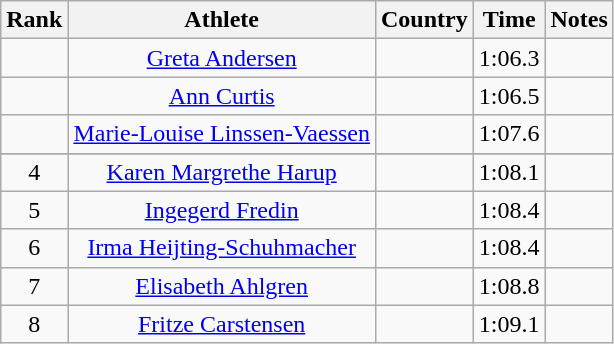<table class="wikitable sortable" style="text-align:center">
<tr>
<th>Rank</th>
<th>Athlete</th>
<th>Country</th>
<th>Time</th>
<th>Notes</th>
</tr>
<tr>
<td></td>
<td><a href='#'>Greta Andersen</a></td>
<td align=left></td>
<td>1:06.3</td>
<td><strong> </strong></td>
</tr>
<tr>
<td></td>
<td><a href='#'>Ann Curtis</a></td>
<td align=left></td>
<td>1:06.5</td>
<td><strong> </strong></td>
</tr>
<tr>
<td></td>
<td><a href='#'>Marie-Louise Linssen-Vaessen</a></td>
<td align=left></td>
<td>1:07.6</td>
<td><strong> </strong></td>
</tr>
<tr>
</tr>
<tr>
<td>4</td>
<td><a href='#'>Karen Margrethe Harup</a></td>
<td align=left></td>
<td>1:08.1</td>
<td><strong> </strong></td>
</tr>
<tr>
<td>5</td>
<td><a href='#'>Ingegerd Fredin</a></td>
<td align=left></td>
<td>1:08.4</td>
<td><strong> </strong></td>
</tr>
<tr>
<td>6</td>
<td><a href='#'>Irma Heijting-Schuhmacher</a></td>
<td align=left></td>
<td>1:08.4</td>
<td><strong> </strong></td>
</tr>
<tr>
<td>7</td>
<td><a href='#'>Elisabeth Ahlgren</a></td>
<td align=left></td>
<td>1:08.8</td>
<td><strong> </strong></td>
</tr>
<tr>
<td>8</td>
<td><a href='#'>Fritze Carstensen</a></td>
<td align=left></td>
<td>1:09.1</td>
<td><strong> </strong></td>
</tr>
</table>
